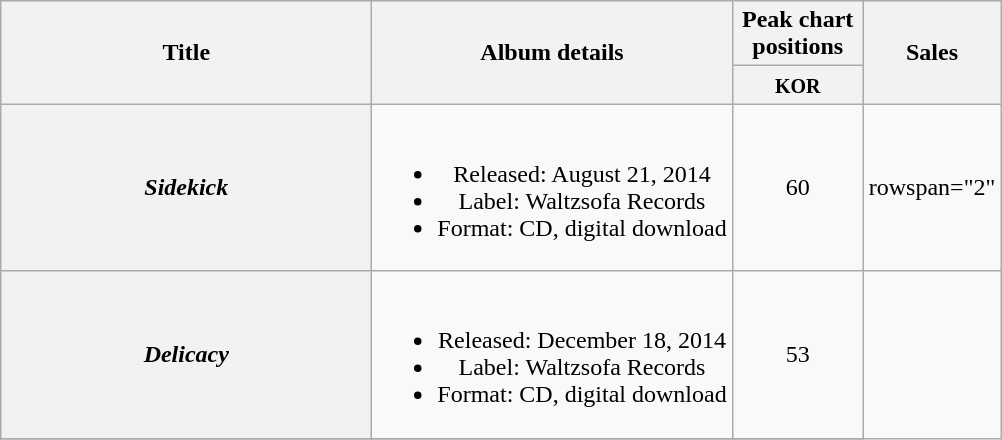<table class="wikitable plainrowheaders" style="text-align:center;">
<tr>
<th rowspan="2" scope="col" style="width:15em;">Title</th>
<th rowspan="2" scope="col">Album details</th>
<th colspan="1" scope="col" style="width:5em;">Peak chart positions</th>
<th rowspan="2" scope="col">Sales</th>
</tr>
<tr>
<th><small>KOR</small><br></th>
</tr>
<tr>
<th scope="row"><em>Sidekick</em></th>
<td><br><ul><li>Released: August 21, 2014</li><li>Label: Waltzsofa Records</li><li>Format: CD, digital download</li></ul></td>
<td>60</td>
<td>rowspan="2" </td>
</tr>
<tr>
<th scope="row"><em>Delicacy</em></th>
<td><br><ul><li>Released: December 18, 2014</li><li>Label: Waltzsofa Records</li><li>Format: CD, digital download</li></ul></td>
<td>53</td>
</tr>
<tr>
</tr>
</table>
